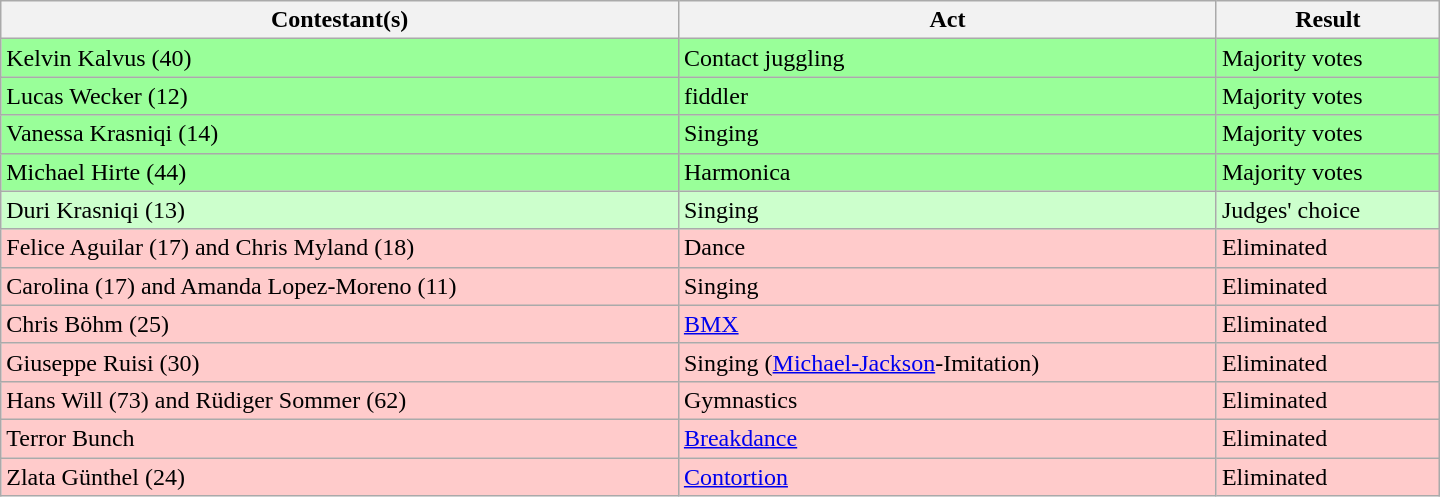<table class="wikitable" style="width:60em">
<tr>
<th>Contestant(s)</th>
<th>Act</th>
<th>Result</th>
</tr>
<tr style="background:#9f9;">
<td>Kelvin Kalvus (40)</td>
<td>Contact juggling</td>
<td>Majority votes</td>
</tr>
<tr style="background:#9f9;">
<td>Lucas Wecker (12)</td>
<td>fiddler</td>
<td>Majority votes</td>
</tr>
<tr style="background:#9f9;">
<td>Vanessa Krasniqi (14)</td>
<td>Singing</td>
<td>Majority votes</td>
</tr>
<tr style="background:#9f9;">
<td>Michael Hirte (44)</td>
<td>Harmonica</td>
<td>Majority votes</td>
</tr>
<tr style="background:#cfc;">
<td>Duri Krasniqi (13)</td>
<td>Singing</td>
<td>Judges' choice</td>
</tr>
<tr style="background:#ffcbcb;">
<td>Felice Aguilar (17) and Chris Myland (18)</td>
<td>Dance</td>
<td>Eliminated</td>
</tr>
<tr style="background:#ffcbcb;">
<td>Carolina (17) and Amanda Lopez-Moreno (11)</td>
<td>Singing</td>
<td>Eliminated</td>
</tr>
<tr style="background:#ffcbcb;">
<td>Chris Böhm (25)</td>
<td><a href='#'>BMX</a></td>
<td>Eliminated</td>
</tr>
<tr style="background:#ffcbcb;">
<td>Giuseppe Ruisi (30)</td>
<td>Singing (<a href='#'>Michael-Jackson</a>-Imitation)</td>
<td>Eliminated</td>
</tr>
<tr style="background:#ffcbcb;">
<td>Hans Will (73) and Rüdiger Sommer (62)</td>
<td>Gymnastics</td>
<td>Eliminated</td>
</tr>
<tr style="background:#ffcbcb;">
<td>Terror Bunch</td>
<td><a href='#'>Breakdance</a></td>
<td>Eliminated</td>
</tr>
<tr style="background:#ffcbcb;">
<td>Zlata Günthel (24)</td>
<td><a href='#'>Contortion</a></td>
<td>Eliminated</td>
</tr>
</table>
